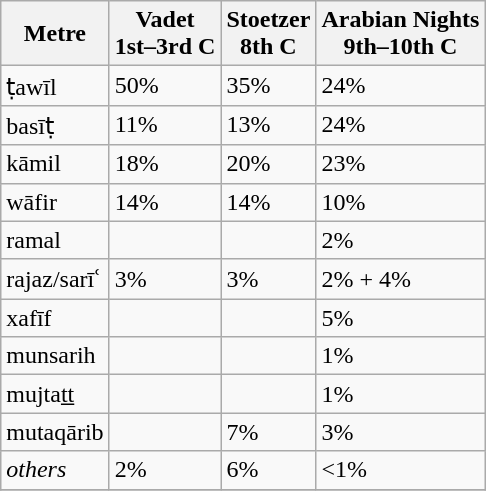<table class='wikitable'>
<tr>
<th>Metre</th>
<th>Vadet<br>1st–3rd C</th>
<th>Stoetzer<br>8th C</th>
<th>Arabian Nights<br>9th–10th C</th>
</tr>
<tr>
<td>ṭawīl</td>
<td>50%</td>
<td>35%</td>
<td>24%</td>
</tr>
<tr>
<td>basīṭ</td>
<td>11%</td>
<td>13%</td>
<td>24%</td>
</tr>
<tr>
<td>kāmil</td>
<td>18%</td>
<td>20%</td>
<td>23%</td>
</tr>
<tr>
<td>wāfir</td>
<td>14%</td>
<td>14%</td>
<td>10%</td>
</tr>
<tr>
<td>ramal</td>
<td></td>
<td></td>
<td>2%</td>
</tr>
<tr>
<td>rajaz/sarīʿ</td>
<td>3%</td>
<td>3%</td>
<td>2% + 4%</td>
</tr>
<tr>
<td>xafīf</td>
<td></td>
<td></td>
<td>5%</td>
</tr>
<tr>
<td>munsarih</td>
<td></td>
<td></td>
<td>1%</td>
</tr>
<tr>
<td>mujta<u>tt</u></td>
<td></td>
<td></td>
<td>1%</td>
</tr>
<tr>
<td>mutaqārib</td>
<td></td>
<td>7%</td>
<td>3%</td>
</tr>
<tr>
<td><em>others</em></td>
<td>2%</td>
<td>6%</td>
<td><1%</td>
</tr>
<tr>
</tr>
</table>
